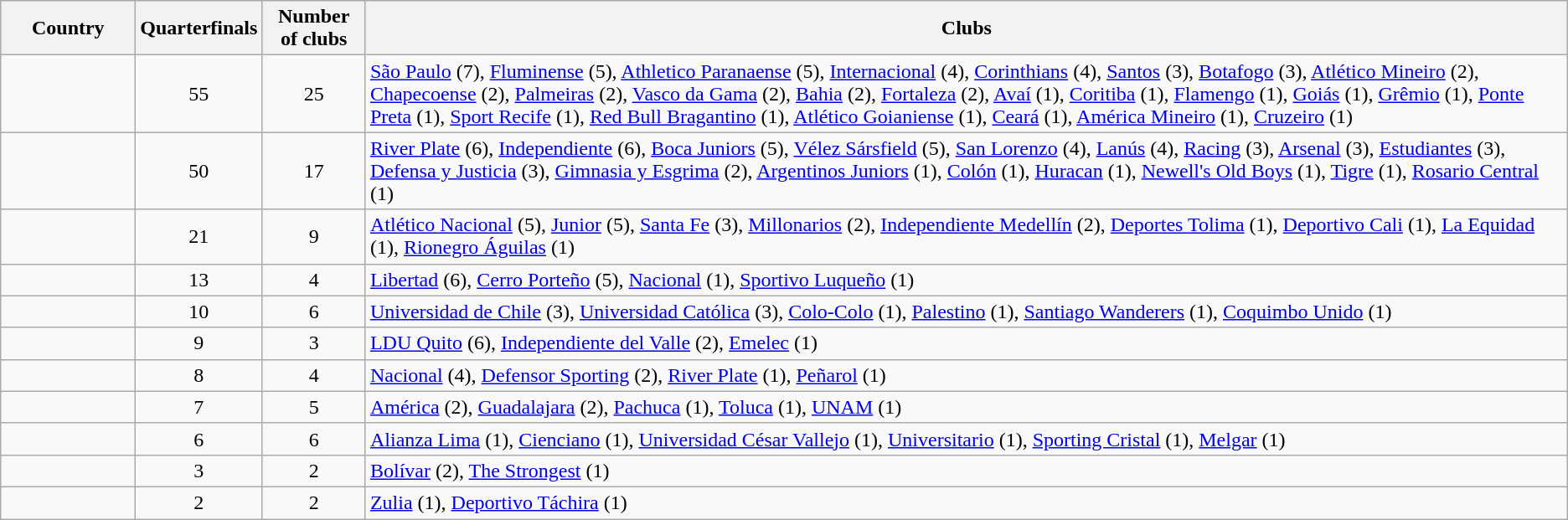<table class="wikitable plainrowheaders sortable">
<tr>
<th width=100>Country</th>
<th width=75>Quarterfinals</th>
<th width=75>Number<br>of clubs</th>
<th>Clubs</th>
</tr>
<tr>
<td></td>
<td align=center>55</td>
<td align=center>25</td>
<td><a href='#'>São Paulo</a> (7), <a href='#'>Fluminense</a> (5), <a href='#'>Athletico Paranaense</a> (5), <a href='#'>Internacional</a> (4), <a href='#'>Corinthians</a> (4), <a href='#'>Santos</a> (3), <a href='#'>Botafogo</a> (3), <a href='#'>Atlético Mineiro</a> (2), <a href='#'>Chapecoense</a> (2), <a href='#'>Palmeiras</a> (2), <a href='#'>Vasco da Gama</a> (2), <a href='#'>Bahia</a> (2), <a href='#'>Fortaleza</a> (2), <a href='#'>Avaí</a> (1), <a href='#'>Coritiba</a> (1), <a href='#'>Flamengo</a> (1), <a href='#'>Goiás</a> (1), <a href='#'>Grêmio</a> (1), <a href='#'>Ponte Preta</a> (1), <a href='#'>Sport Recife</a> (1), <a href='#'>Red Bull Bragantino</a> (1), <a href='#'>Atlético Goianiense</a> (1), <a href='#'>Ceará</a> (1), <a href='#'>América Mineiro</a> (1), <a href='#'>Cruzeiro</a> (1)</td>
</tr>
<tr>
<td></td>
<td align=center>50</td>
<td align=center>17</td>
<td><a href='#'>River Plate</a> (6), <a href='#'>Independiente</a> (6), <a href='#'>Boca Juniors</a> (5), <a href='#'>Vélez Sársfield</a> (5), <a href='#'>San Lorenzo</a> (4), <a href='#'>Lanús</a> (4), <a href='#'>Racing</a> (3), <a href='#'>Arsenal</a> (3), <a href='#'>Estudiantes</a> (3),  <a href='#'>Defensa y Justicia</a> (3),  <a href='#'>Gimnasia y Esgrima</a> (2), <a href='#'>Argentinos Juniors</a> (1), <a href='#'>Colón</a> (1), <a href='#'>Huracan</a> (1), <a href='#'>Newell's Old Boys</a> (1), <a href='#'>Tigre</a> (1), <a href='#'>Rosario Central</a> (1)</td>
</tr>
<tr>
<td></td>
<td align=center>21</td>
<td align=center>9</td>
<td><a href='#'>Atlético Nacional</a> (5), <a href='#'>Junior</a> (5), <a href='#'>Santa Fe</a> (3), <a href='#'>Millonarios</a> (2), <a href='#'>Independiente Medellín</a> (2), <a href='#'>Deportes Tolima</a> (1), <a href='#'>Deportivo Cali</a> (1), <a href='#'>La Equidad</a> (1), <a href='#'>Rionegro Águilas</a> (1)</td>
</tr>
<tr>
<td></td>
<td align=center>13</td>
<td align=center>4</td>
<td><a href='#'>Libertad</a> (6), <a href='#'>Cerro Porteño</a> (5), <a href='#'>Nacional</a> (1), <a href='#'>Sportivo Luqueño</a> (1)</td>
</tr>
<tr>
<td></td>
<td align=center>10</td>
<td align=center>6</td>
<td><a href='#'>Universidad de Chile</a> (3), <a href='#'>Universidad Católica</a> (3), <a href='#'>Colo-Colo</a> (1), <a href='#'>Palestino</a> (1), <a href='#'>Santiago Wanderers</a> (1), <a href='#'>Coquimbo Unido</a> (1)</td>
</tr>
<tr>
<td></td>
<td align=center>9</td>
<td align=center>3</td>
<td><a href='#'>LDU Quito</a> (6), <a href='#'>Independiente del Valle</a> (2), <a href='#'>Emelec</a> (1)</td>
</tr>
<tr>
<td></td>
<td align=center>8</td>
<td align=center>4</td>
<td><a href='#'>Nacional</a> (4), <a href='#'>Defensor Sporting</a> (2), <a href='#'>River Plate</a> (1), <a href='#'>Peñarol</a> (1)</td>
</tr>
<tr>
<td></td>
<td align=center>7</td>
<td align=center>5</td>
<td><a href='#'>América</a> (2), <a href='#'>Guadalajara</a> (2), <a href='#'>Pachuca</a> (1), <a href='#'>Toluca</a> (1), <a href='#'>UNAM</a> (1)</td>
</tr>
<tr>
<td></td>
<td align=center>6</td>
<td align=center>6</td>
<td><a href='#'>Alianza Lima</a> (1), <a href='#'>Cienciano</a> (1), <a href='#'>Universidad César Vallejo</a> (1), <a href='#'>Universitario</a> (1), <a href='#'>Sporting Cristal</a> (1), <a href='#'>Melgar</a> (1)</td>
</tr>
<tr>
<td></td>
<td align=center>3</td>
<td align=center>2</td>
<td><a href='#'>Bolívar</a> (2), <a href='#'>The Strongest</a> (1)</td>
</tr>
<tr>
<td></td>
<td align=center>2</td>
<td align=center>2</td>
<td><a href='#'>Zulia</a> (1), <a href='#'>Deportivo Táchira</a> (1)</td>
</tr>
</table>
